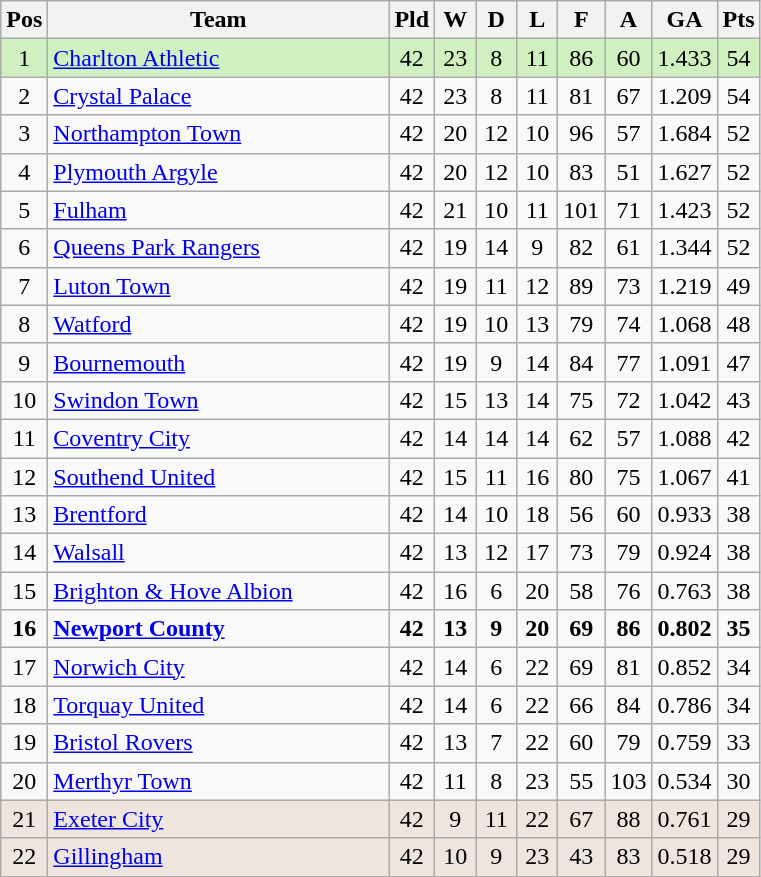<table class="wikitable" style="text-align:center">
<tr>
<th width=20>Pos</th>
<th width=220>Team</th>
<th width=20>Pld</th>
<th width=20>W</th>
<th width=20>D</th>
<th width=20>L</th>
<th width=20>F</th>
<th width=20>A</th>
<th width=20>GA</th>
<th width=20>Pts</th>
</tr>
<tr style="background:#D0F0C0">
<td>1</td>
<td align="left"><a href='#'>Charlton Athletic</a></td>
<td>42</td>
<td>23</td>
<td>8</td>
<td>11</td>
<td>86</td>
<td>60</td>
<td>1.433</td>
<td>54</td>
</tr>
<tr>
<td>2</td>
<td align="left"><a href='#'>Crystal Palace</a></td>
<td>42</td>
<td>23</td>
<td>8</td>
<td>11</td>
<td>81</td>
<td>67</td>
<td>1.209</td>
<td>54</td>
</tr>
<tr>
<td>3</td>
<td align="left"><a href='#'>Northampton Town</a></td>
<td>42</td>
<td>20</td>
<td>12</td>
<td>10</td>
<td>96</td>
<td>57</td>
<td>1.684</td>
<td>52</td>
</tr>
<tr>
<td>4</td>
<td align="left"><a href='#'>Plymouth Argyle</a></td>
<td>42</td>
<td>20</td>
<td>12</td>
<td>10</td>
<td>83</td>
<td>51</td>
<td>1.627</td>
<td>52</td>
</tr>
<tr>
<td>5</td>
<td align="left"><a href='#'>Fulham</a></td>
<td>42</td>
<td>21</td>
<td>10</td>
<td>11</td>
<td>101</td>
<td>71</td>
<td>1.423</td>
<td>52</td>
</tr>
<tr>
<td>6</td>
<td align="left"><a href='#'>Queens Park Rangers</a></td>
<td>42</td>
<td>19</td>
<td>14</td>
<td>9</td>
<td>82</td>
<td>61</td>
<td>1.344</td>
<td>52</td>
</tr>
<tr>
<td>7</td>
<td align="left"><a href='#'>Luton Town</a></td>
<td>42</td>
<td>19</td>
<td>11</td>
<td>12</td>
<td>89</td>
<td>73</td>
<td>1.219</td>
<td>49</td>
</tr>
<tr>
<td>8</td>
<td align="left"><a href='#'>Watford</a></td>
<td>42</td>
<td>19</td>
<td>10</td>
<td>13</td>
<td>79</td>
<td>74</td>
<td>1.068</td>
<td>48</td>
</tr>
<tr>
<td>9</td>
<td align="left"><a href='#'>Bournemouth</a></td>
<td>42</td>
<td>19</td>
<td>9</td>
<td>14</td>
<td>84</td>
<td>77</td>
<td>1.091</td>
<td>47</td>
</tr>
<tr>
<td>10</td>
<td align="left"><a href='#'>Swindon Town</a></td>
<td>42</td>
<td>15</td>
<td>13</td>
<td>14</td>
<td>75</td>
<td>72</td>
<td>1.042</td>
<td>43</td>
</tr>
<tr>
<td>11</td>
<td align="left"><a href='#'>Coventry City</a></td>
<td>42</td>
<td>14</td>
<td>14</td>
<td>14</td>
<td>62</td>
<td>57</td>
<td>1.088</td>
<td>42</td>
</tr>
<tr>
<td>12</td>
<td align="left"><a href='#'>Southend United</a></td>
<td>42</td>
<td>15</td>
<td>11</td>
<td>16</td>
<td>80</td>
<td>75</td>
<td>1.067</td>
<td>41</td>
</tr>
<tr>
<td>13</td>
<td align="left"><a href='#'>Brentford</a></td>
<td>42</td>
<td>14</td>
<td>10</td>
<td>18</td>
<td>56</td>
<td>60</td>
<td>0.933</td>
<td>38</td>
</tr>
<tr>
<td>14</td>
<td align="left"><a href='#'>Walsall</a></td>
<td>42</td>
<td>13</td>
<td>12</td>
<td>17</td>
<td>73</td>
<td>79</td>
<td>0.924</td>
<td>38</td>
</tr>
<tr>
<td>15</td>
<td align="left"><a href='#'>Brighton & Hove Albion</a></td>
<td>42</td>
<td>16</td>
<td>6</td>
<td>20</td>
<td>58</td>
<td>76</td>
<td>0.763</td>
<td>38</td>
</tr>
<tr>
<td><strong>16</strong></td>
<td align="left"><strong><a href='#'>Newport County</a></strong></td>
<td><strong>42</strong></td>
<td><strong>13</strong></td>
<td><strong>9</strong></td>
<td><strong>20</strong></td>
<td><strong>69</strong></td>
<td><strong>86</strong></td>
<td><strong>0.802</strong></td>
<td><strong>35</strong></td>
</tr>
<tr>
<td>17</td>
<td align="left"><a href='#'>Norwich City</a></td>
<td>42</td>
<td>14</td>
<td>6</td>
<td>22</td>
<td>69</td>
<td>81</td>
<td>0.852</td>
<td>34</td>
</tr>
<tr>
<td>18</td>
<td align="left"><a href='#'>Torquay United</a></td>
<td>42</td>
<td>14</td>
<td>6</td>
<td>22</td>
<td>66</td>
<td>84</td>
<td>0.786</td>
<td>34</td>
</tr>
<tr>
<td>19</td>
<td align="left"><a href='#'>Bristol Rovers</a></td>
<td>42</td>
<td>13</td>
<td>7</td>
<td>22</td>
<td>60</td>
<td>79</td>
<td>0.759</td>
<td>33</td>
</tr>
<tr>
<td>20</td>
<td align="left"><a href='#'>Merthyr Town</a></td>
<td>42</td>
<td>11</td>
<td>8</td>
<td>23</td>
<td>55</td>
<td>103</td>
<td>0.534</td>
<td>30</td>
</tr>
<tr style="background:#eee5de">
<td>21</td>
<td align="left"><a href='#'>Exeter City</a></td>
<td>42</td>
<td>9</td>
<td>11</td>
<td>22</td>
<td>67</td>
<td>88</td>
<td>0.761</td>
<td>29</td>
</tr>
<tr style="background:#eee5de">
<td>22</td>
<td align="left"><a href='#'>Gillingham</a></td>
<td>42</td>
<td>10</td>
<td>9</td>
<td>23</td>
<td>43</td>
<td>83</td>
<td>0.518</td>
<td>29</td>
</tr>
</table>
